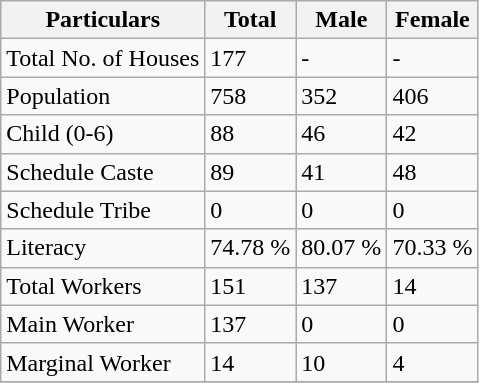<table class="wikitable sortable">
<tr>
<th>Particulars</th>
<th>Total</th>
<th>Male</th>
<th>Female</th>
</tr>
<tr>
<td>Total No. of Houses</td>
<td>177</td>
<td>-</td>
<td>-</td>
</tr>
<tr>
<td>Population</td>
<td>758</td>
<td>352</td>
<td>406</td>
</tr>
<tr>
<td>Child (0-6)</td>
<td>88</td>
<td>46</td>
<td>42</td>
</tr>
<tr>
<td>Schedule Caste</td>
<td>89</td>
<td>41</td>
<td>48</td>
</tr>
<tr>
<td>Schedule Tribe</td>
<td>0</td>
<td>0</td>
<td>0</td>
</tr>
<tr>
<td>Literacy</td>
<td>74.78 %</td>
<td>80.07 %</td>
<td>70.33 %</td>
</tr>
<tr>
<td>Total Workers</td>
<td>151</td>
<td>137</td>
<td>14</td>
</tr>
<tr>
<td>Main Worker</td>
<td>137</td>
<td>0</td>
<td>0</td>
</tr>
<tr>
<td>Marginal Worker</td>
<td>14</td>
<td>10</td>
<td>4</td>
</tr>
<tr>
</tr>
</table>
